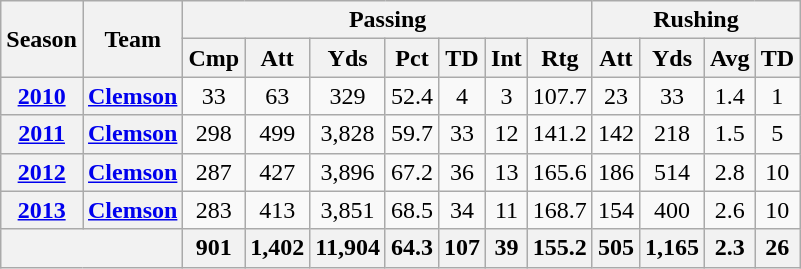<table class=wikitable style="text-align:center;">
<tr>
<th rowspan="2">Season</th>
<th rowspan="2">Team</th>
<th colspan="7">Passing</th>
<th colspan="4">Rushing</th>
</tr>
<tr>
<th>Cmp</th>
<th>Att</th>
<th>Yds</th>
<th>Pct</th>
<th>TD</th>
<th>Int</th>
<th>Rtg</th>
<th>Att</th>
<th>Yds</th>
<th>Avg</th>
<th>TD</th>
</tr>
<tr>
<th><a href='#'>2010</a></th>
<th><a href='#'>Clemson</a></th>
<td>33</td>
<td>63</td>
<td>329</td>
<td>52.4</td>
<td>4</td>
<td>3</td>
<td>107.7</td>
<td>23</td>
<td>33</td>
<td>1.4</td>
<td>1</td>
</tr>
<tr>
<th><a href='#'>2011</a></th>
<th><a href='#'>Clemson</a></th>
<td>298</td>
<td>499</td>
<td>3,828</td>
<td>59.7</td>
<td>33</td>
<td>12</td>
<td>141.2</td>
<td>142</td>
<td>218</td>
<td>1.5</td>
<td>5</td>
</tr>
<tr>
<th><a href='#'>2012</a></th>
<th><a href='#'>Clemson</a></th>
<td>287</td>
<td>427</td>
<td>3,896</td>
<td>67.2</td>
<td>36</td>
<td>13</td>
<td>165.6</td>
<td>186</td>
<td>514</td>
<td>2.8</td>
<td>10</td>
</tr>
<tr>
<th><a href='#'>2013</a></th>
<th><a href='#'>Clemson</a></th>
<td>283</td>
<td>413</td>
<td>3,851</td>
<td>68.5</td>
<td>34</td>
<td>11</td>
<td>168.7</td>
<td>154</td>
<td>400</td>
<td>2.6</td>
<td>10</td>
</tr>
<tr>
<th colspan="2"></th>
<th>901</th>
<th>1,402</th>
<th>11,904</th>
<th>64.3</th>
<th>107</th>
<th>39</th>
<th>155.2</th>
<th>505</th>
<th>1,165</th>
<th>2.3</th>
<th>26</th>
</tr>
</table>
